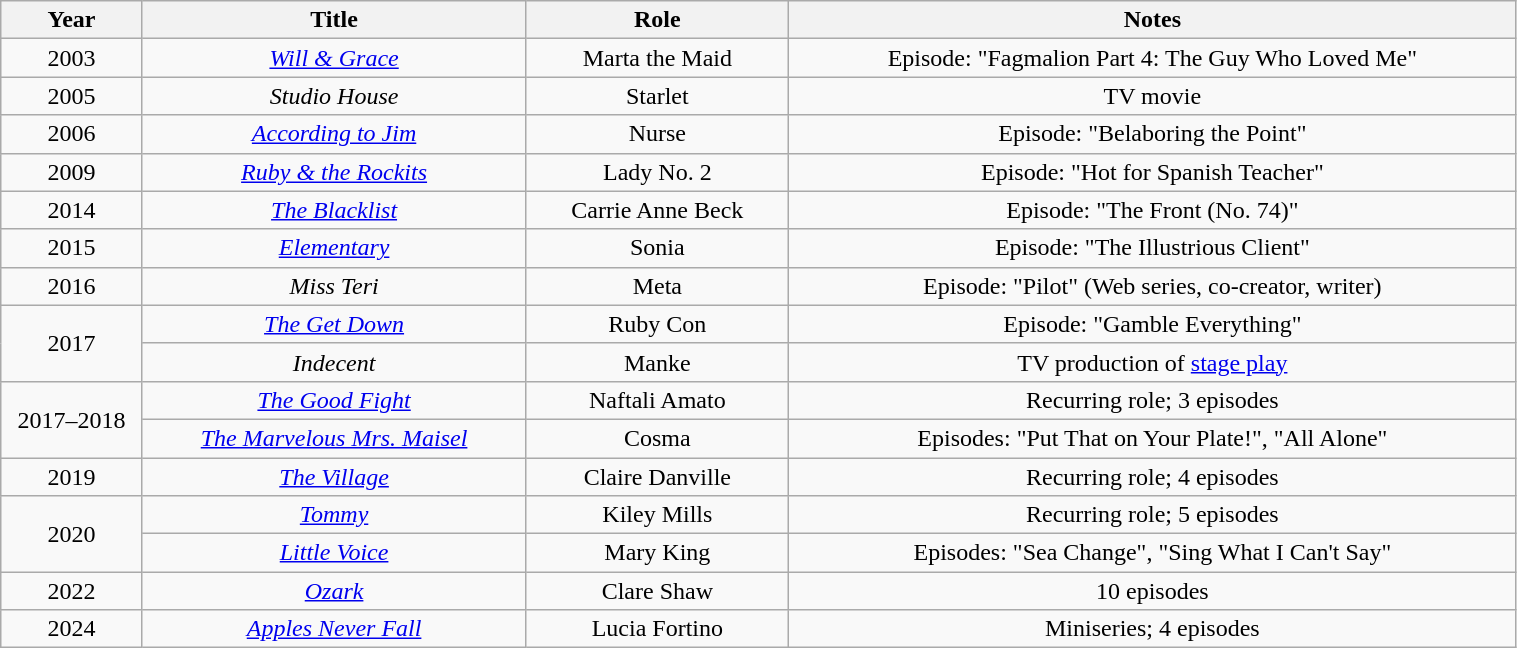<table class="wikitable" style="width:80%; text-align:center">
<tr>
<th style="width:7%;">Year</th>
<th style="width:19%;">Title</th>
<th style="width:13%;">Role</th>
<th style="width:36%;">Notes</th>
</tr>
<tr>
<td align="center">2003</td>
<td><em><a href='#'>Will & Grace</a></em></td>
<td>Marta the Maid</td>
<td>Episode: "Fagmalion Part 4: The Guy Who Loved Me"</td>
</tr>
<tr>
<td align="center">2005</td>
<td><em>Studio House</em></td>
<td>Starlet</td>
<td>TV movie</td>
</tr>
<tr>
<td align="center">2006</td>
<td><em><a href='#'>According to Jim</a></em></td>
<td>Nurse</td>
<td>Episode: "Belaboring the Point"</td>
</tr>
<tr>
<td align="center">2009</td>
<td><em><a href='#'>Ruby & the Rockits</a></em></td>
<td>Lady No. 2</td>
<td>Episode: "Hot for Spanish Teacher"</td>
</tr>
<tr>
<td align="center">2014</td>
<td><em><a href='#'>The Blacklist</a></em></td>
<td>Carrie Anne Beck</td>
<td>Episode: "The Front (No. 74)"</td>
</tr>
<tr>
<td align="center">2015</td>
<td><em><a href='#'>Elementary</a></em></td>
<td>Sonia</td>
<td>Episode: "The Illustrious Client"</td>
</tr>
<tr>
<td align="center">2016</td>
<td><em>Miss Teri</em></td>
<td>Meta</td>
<td>Episode: "Pilot" (Web series, co-creator, writer)</td>
</tr>
<tr>
<td rowspan=2; align="center">2017</td>
<td><em><a href='#'>The Get Down</a></em></td>
<td>Ruby Con</td>
<td>Episode: "Gamble Everything"</td>
</tr>
<tr>
<td><em>Indecent</em></td>
<td>Manke</td>
<td>TV production of <a href='#'>stage play</a></td>
</tr>
<tr>
<td rowspan=2; align="center">2017–2018</td>
<td><em><a href='#'>The Good Fight</a></em></td>
<td>Naftali Amato</td>
<td>Recurring role; 3 episodes</td>
</tr>
<tr>
<td><em><a href='#'>The Marvelous Mrs. Maisel</a></em></td>
<td>Cosma</td>
<td>Episodes: "Put That on Your Plate!", "All Alone"</td>
</tr>
<tr>
<td align="center">2019</td>
<td><em><a href='#'>The Village</a></em></td>
<td>Claire Danville</td>
<td>Recurring role; 4 episodes</td>
</tr>
<tr>
<td rowspan=2; align="center">2020</td>
<td><em><a href='#'>Tommy</a></em></td>
<td>Kiley Mills</td>
<td>Recurring role; 5 episodes</td>
</tr>
<tr>
<td><em><a href='#'>Little Voice</a></em></td>
<td>Mary King</td>
<td>Episodes: "Sea Change", "Sing What I Can't Say"</td>
</tr>
<tr>
<td align="center">2022</td>
<td><em><a href='#'>Ozark</a></em></td>
<td>Clare Shaw</td>
<td>10 episodes</td>
</tr>
<tr>
<td align="center">2024</td>
<td><em><a href='#'>Apples Never Fall</a></em></td>
<td>Lucia Fortino</td>
<td>Miniseries; 4 episodes</td>
</tr>
</table>
